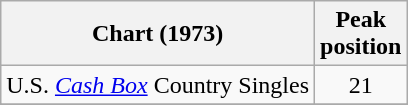<table class="wikitable sortable plainrowheaders" style="text-align:center">
<tr>
<th style="text-align:center;">Chart (1973)</th>
<th style="text-align:center;">Peak<br>position</th>
</tr>
<tr>
<td align="left">U.S. <em><a href='#'>Cash Box</a></em> Country Singles</td>
<td>21</td>
</tr>
<tr>
</tr>
<tr>
</tr>
</table>
